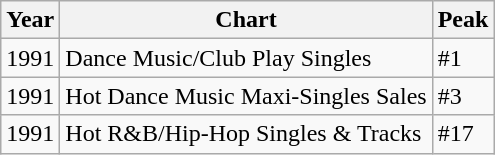<table class="wikitable" border="1">
<tr>
<th>Year</th>
<th>Chart</th>
<th>Peak</th>
</tr>
<tr>
<td>1991</td>
<td>Dance Music/Club Play Singles</td>
<td>#1</td>
</tr>
<tr>
<td>1991</td>
<td>Hot Dance Music Maxi-Singles Sales</td>
<td>#3</td>
</tr>
<tr>
<td>1991</td>
<td>Hot R&B/Hip-Hop Singles & Tracks</td>
<td>#17</td>
</tr>
</table>
